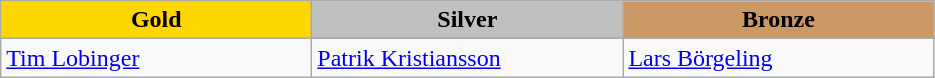<table class="wikitable" style="text-align:left">
<tr align="center">
<td width=200 bgcolor=gold><strong>Gold</strong></td>
<td width=200 bgcolor=silver><strong>Silver</strong></td>
<td width=200 bgcolor=CC9966><strong>Bronze</strong></td>
</tr>
<tr>
<td><a href='#'>Tim Lobinger</a><br><em></em></td>
<td><a href='#'>Patrik Kristiansson</a><br><em></em></td>
<td><a href='#'>Lars Börgeling</a><br><em></em></td>
</tr>
</table>
